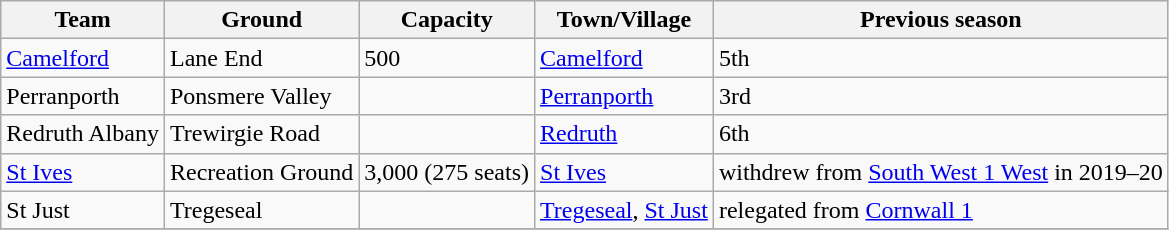<table class="wikitable sortable">
<tr>
<th>Team</th>
<th>Ground</th>
<th>Capacity</th>
<th>Town/Village</th>
<th>Previous season</th>
</tr>
<tr>
<td><a href='#'>Camelford</a></td>
<td>Lane End</td>
<td>500</td>
<td><a href='#'>Camelford</a></td>
<td>5th</td>
</tr>
<tr>
<td>Perranporth</td>
<td>Ponsmere Valley</td>
<td></td>
<td><a href='#'>Perranporth</a></td>
<td>3rd</td>
</tr>
<tr>
<td>Redruth Albany</td>
<td>Trewirgie Road</td>
<td></td>
<td><a href='#'>Redruth</a></td>
<td>6th</td>
</tr>
<tr>
<td><a href='#'>St Ives</a></td>
<td>Recreation Ground</td>
<td>3,000 (275 seats)</td>
<td><a href='#'>St Ives</a></td>
<td>withdrew from <a href='#'>South West 1 West</a> in 2019–20</td>
</tr>
<tr>
<td>St Just</td>
<td>Tregeseal</td>
<td></td>
<td><a href='#'>Tregeseal</a>, <a href='#'>St Just</a></td>
<td>relegated from <a href='#'>Cornwall 1</a></td>
</tr>
<tr>
</tr>
</table>
